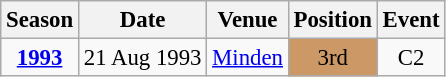<table class="wikitable" style="text-align:center; font-size:95%;">
<tr>
<th>Season</th>
<th>Date</th>
<th>Venue</th>
<th>Position</th>
<th>Event</th>
</tr>
<tr>
<td><strong><a href='#'>1993</a></strong></td>
<td align=right>21 Aug 1993</td>
<td align=left><a href='#'>Minden</a></td>
<td bgcolor=cc9966>3rd</td>
<td>C2</td>
</tr>
</table>
